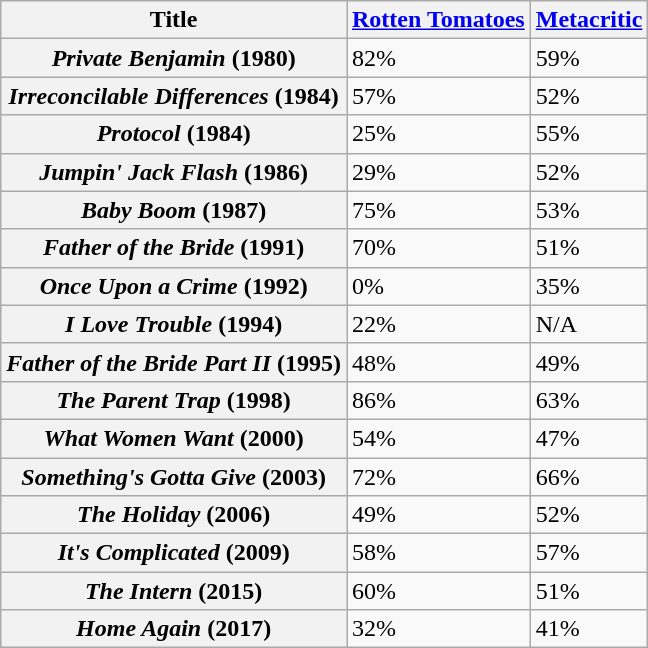<table class="wikitable">
<tr>
<th>Title</th>
<th><a href='#'>Rotten Tomatoes</a></th>
<th><a href='#'>Metacritic</a></th>
</tr>
<tr>
<th><em>Private Benjamin</em> (1980)</th>
<td>82%</td>
<td>59%</td>
</tr>
<tr>
<th><em>Irreconcilable Differences</em> (1984)</th>
<td>57%</td>
<td>52%</td>
</tr>
<tr>
<th><em>Protocol</em> (1984)</th>
<td>25%</td>
<td>55%</td>
</tr>
<tr>
<th><em>Jumpin' Jack Flash</em> (1986)</th>
<td>29%</td>
<td>52%</td>
</tr>
<tr>
<th><em>Baby Boom</em> (1987)</th>
<td>75%</td>
<td>53%</td>
</tr>
<tr>
<th><em>Father of the Bride</em> (1991)</th>
<td>70%</td>
<td>51%</td>
</tr>
<tr>
<th><em>Once Upon a Crime</em> (1992)</th>
<td>0%</td>
<td>35%</td>
</tr>
<tr>
<th><em>I Love Trouble</em> (1994)</th>
<td>22%</td>
<td>N/A</td>
</tr>
<tr>
<th><em>Father of the Bride Part II</em> (1995)</th>
<td>48%</td>
<td>49%</td>
</tr>
<tr>
<th><em>The Parent Trap</em> (1998)</th>
<td>86%</td>
<td>63%</td>
</tr>
<tr>
<th><em>What Women Want</em> (2000)</th>
<td>54%</td>
<td>47%</td>
</tr>
<tr>
<th><em>Something's Gotta Give</em> (2003)</th>
<td>72%</td>
<td>66%</td>
</tr>
<tr>
<th><em>The Holiday</em> (2006)</th>
<td>49%</td>
<td>52%</td>
</tr>
<tr>
<th><em>It's Complicated</em> (2009)</th>
<td>58%</td>
<td>57%</td>
</tr>
<tr>
<th><em>The Intern</em> (2015)</th>
<td>60%</td>
<td>51%</td>
</tr>
<tr>
<th><em>Home Again</em> (2017)</th>
<td>32%</td>
<td>41%</td>
</tr>
</table>
